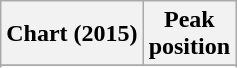<table class="wikitable sortable plainrowheaders" style="text-align:center">
<tr>
<th scope="col">Chart (2015)</th>
<th scope="col">Peak<br>position</th>
</tr>
<tr>
</tr>
<tr>
</tr>
<tr>
</tr>
<tr>
</tr>
<tr>
</tr>
<tr>
</tr>
<tr>
</tr>
<tr>
</tr>
<tr>
</tr>
</table>
